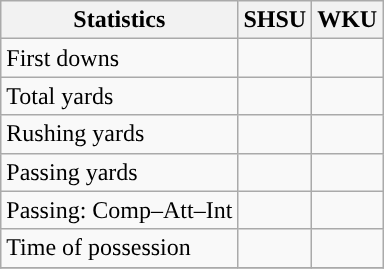<table class="wikitable" style="float: left;">
<tr>
<th>Statistics</th>
<th>SHSU</th>
<th>WKU</th>
</tr>
<tr>
<td>First downs</td>
<td></td>
<td></td>
</tr>
<tr>
<td>Total yards</td>
<td></td>
<td></td>
</tr>
<tr>
<td>Rushing yards</td>
<td></td>
<td></td>
</tr>
<tr>
<td>Passing yards</td>
<td></td>
<td></td>
</tr>
<tr>
<td>Passing: Comp–Att–Int</td>
<td></td>
<td></td>
</tr>
<tr>
<td>Time of possession</td>
<td></td>
<td></td>
</tr>
<tr>
</tr>
</table>
